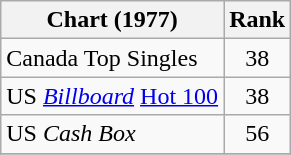<table class="wikitable">
<tr>
<th align="left">Chart (1977)</th>
<th style="text-align:center;">Rank</th>
</tr>
<tr>
<td>Canada Top Singles </td>
<td style="text-align:center;">38</td>
</tr>
<tr>
<td>US <em><a href='#'>Billboard</a></em> <a href='#'>Hot 100</a></td>
<td style="text-align:center;">38</td>
</tr>
<tr>
<td>US <em>Cash Box</em> </td>
<td style="text-align:center;">56</td>
</tr>
<tr>
</tr>
</table>
